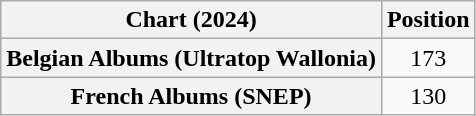<table class="wikitable sortable plainrowheaders" style="text-align:center">
<tr>
<th scope="col">Chart (2024)</th>
<th scope="col">Position</th>
</tr>
<tr>
<th scope="row">Belgian Albums (Ultratop Wallonia)</th>
<td>173</td>
</tr>
<tr>
<th scope="row">French Albums (SNEP)</th>
<td>130</td>
</tr>
</table>
